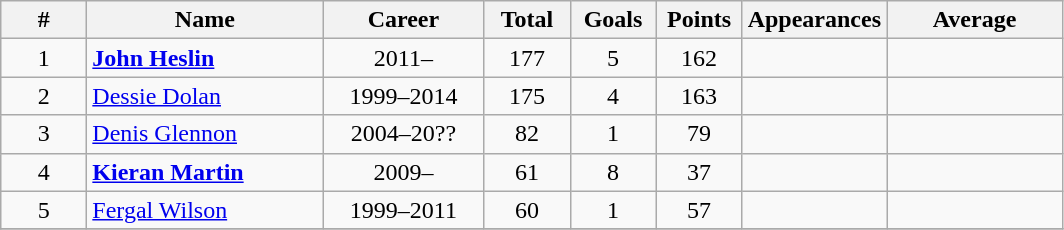<table class="wikitable sortable" style="text-align:center">
<tr>
<th width="50">#</th>
<th width="150">Name</th>
<th width="100">Career</th>
<th width="50">Total</th>
<th width="50">Goals</th>
<th width="50">Points</th>
<th width="50">Appearances</th>
<th width="110">Average</th>
</tr>
<tr>
<td>1</td>
<td style="text-align:left"><strong><a href='#'>John Heslin</a></strong></td>
<td>2011–</td>
<td>177</td>
<td>5</td>
<td>162</td>
<td></td>
<td></td>
</tr>
<tr>
<td>2</td>
<td style="text-align:left"><a href='#'>Dessie Dolan</a></td>
<td>1999–2014</td>
<td>175</td>
<td>4</td>
<td>163</td>
<td></td>
<td></td>
</tr>
<tr>
<td>3</td>
<td style="text-align:left"><a href='#'>Denis Glennon</a></td>
<td>2004–20??</td>
<td>82</td>
<td>1</td>
<td>79</td>
<td></td>
<td></td>
</tr>
<tr>
<td>4</td>
<td style="text-align:left"><strong><a href='#'>Kieran Martin</a></strong></td>
<td>2009–</td>
<td>61</td>
<td>8</td>
<td>37</td>
<td></td>
<td></td>
</tr>
<tr>
<td>5</td>
<td style="text-align:left"><a href='#'>Fergal Wilson</a></td>
<td>1999–2011</td>
<td>60</td>
<td>1</td>
<td>57</td>
<td></td>
<td></td>
</tr>
<tr>
</tr>
</table>
